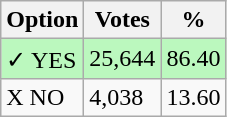<table class="wikitable">
<tr>
<th>Option</th>
<th>Votes</th>
<th>%</th>
</tr>
<tr>
<td style=background:#bbf8be>✓ YES</td>
<td style=background:#bbf8be>25,644</td>
<td style=background:#bbf8be>86.40</td>
</tr>
<tr>
<td>X NO</td>
<td>4,038</td>
<td>13.60</td>
</tr>
</table>
